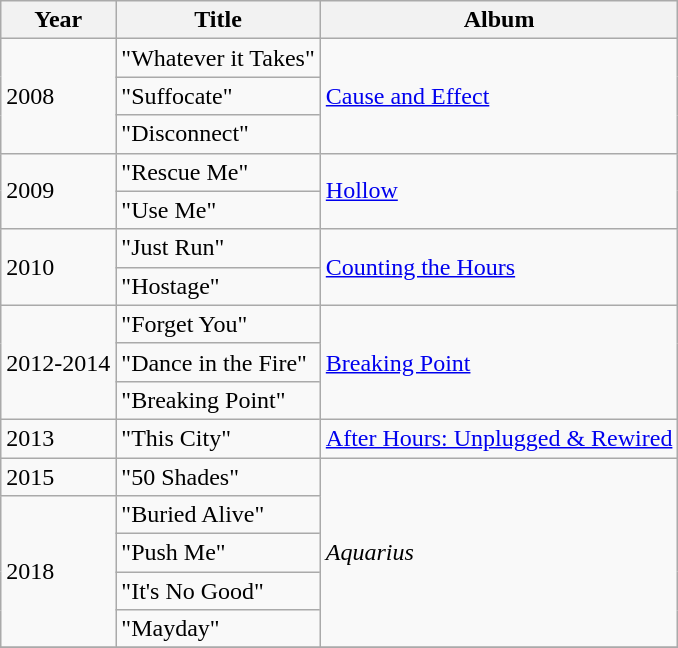<table class="wikitable">
<tr>
<th>Year</th>
<th>Title</th>
<th>Album</th>
</tr>
<tr>
<td rowspan="3">2008</td>
<td>"Whatever it Takes"</td>
<td rowspan="3"><a href='#'>Cause and Effect</a></td>
</tr>
<tr>
<td>"Suffocate"</td>
</tr>
<tr>
<td>"Disconnect"</td>
</tr>
<tr>
<td rowspan="2">2009</td>
<td>"Rescue Me"</td>
<td rowspan="2"><a href='#'>Hollow</a></td>
</tr>
<tr>
<td>"Use Me"</td>
</tr>
<tr>
<td rowspan="2">2010</td>
<td>"Just Run"</td>
<td rowspan="2"><a href='#'>Counting the Hours</a></td>
</tr>
<tr>
<td>"Hostage"</td>
</tr>
<tr>
<td rowspan="3">2012-2014</td>
<td>"Forget You"</td>
<td rowspan="3"><a href='#'>Breaking Point</a></td>
</tr>
<tr>
<td>"Dance in the Fire"</td>
</tr>
<tr>
<td>"Breaking Point"</td>
</tr>
<tr>
<td>2013</td>
<td>"This City"</td>
<td><a href='#'>After Hours: Unplugged & Rewired</a></td>
</tr>
<tr>
<td>2015</td>
<td>"50 Shades"</td>
<td rowspan="5"><em>Aquarius</em> </td>
</tr>
<tr>
<td rowspan="4">2018</td>
<td>"Buried Alive"</td>
</tr>
<tr>
<td>"Push Me"</td>
</tr>
<tr>
<td>"It's No Good"</td>
</tr>
<tr>
<td>"Mayday"</td>
</tr>
<tr>
</tr>
</table>
